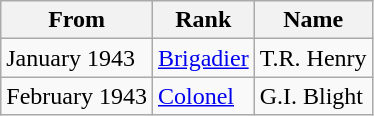<table class="wikitable">
<tr>
<th>From</th>
<th>Rank</th>
<th>Name</th>
</tr>
<tr>
<td>January 1943</td>
<td><a href='#'>Brigadier</a></td>
<td>T.R. Henry</td>
</tr>
<tr>
<td>February 1943</td>
<td><a href='#'>Colonel</a></td>
<td>G.I. Blight</td>
</tr>
</table>
